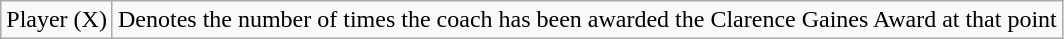<table class="wikitable">
<tr>
<td>Player (X)</td>
<td>Denotes the number of times the coach has been awarded the Clarence Gaines Award at that point</td>
</tr>
</table>
